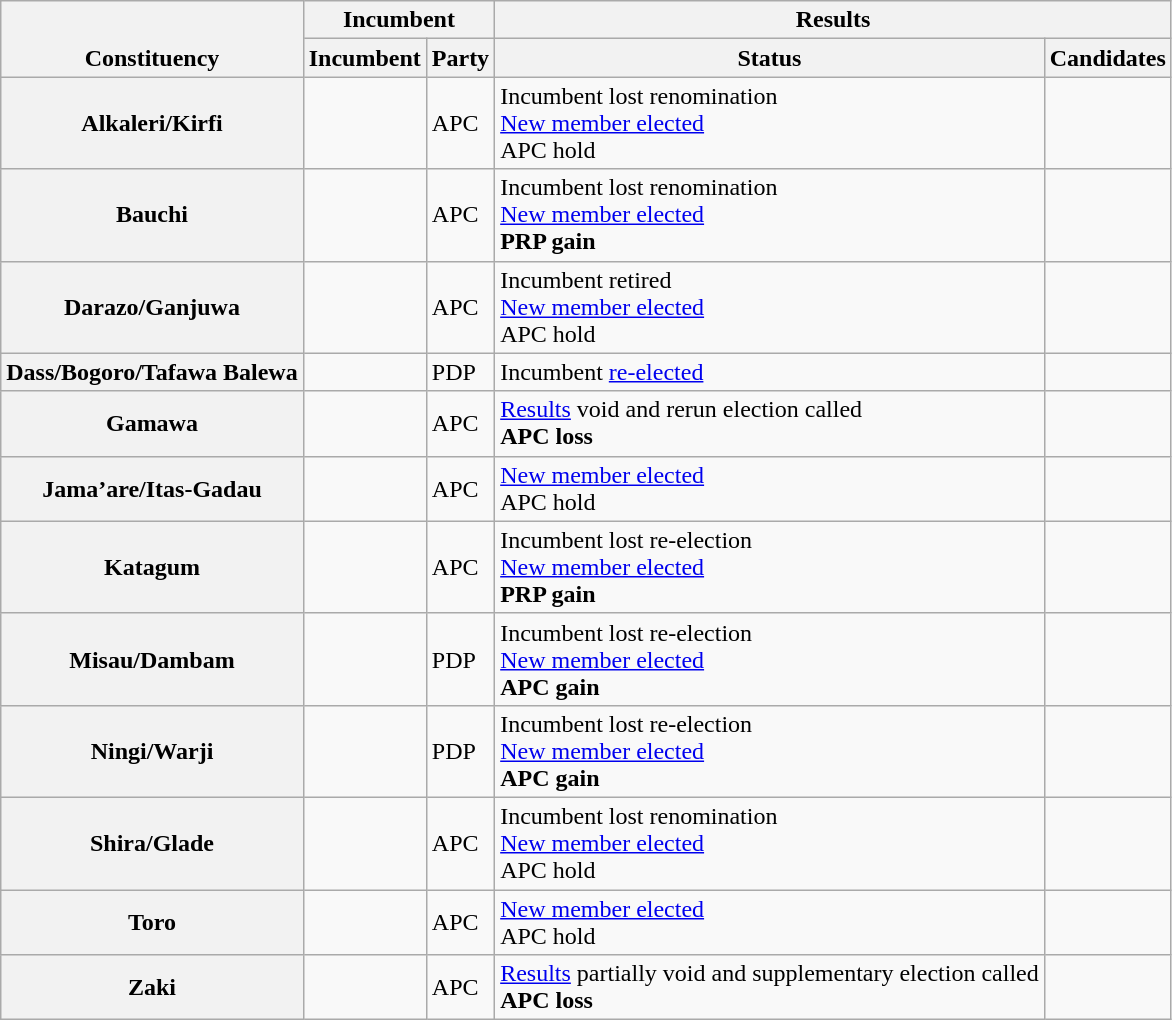<table class="wikitable sortable">
<tr valign=bottom>
<th rowspan=2>Constituency</th>
<th colspan=2>Incumbent</th>
<th colspan=2>Results</th>
</tr>
<tr valign=bottom>
<th>Incumbent</th>
<th>Party</th>
<th>Status</th>
<th>Candidates</th>
</tr>
<tr>
<th>Alkaleri/Kirfi</th>
<td></td>
<td>APC</td>
<td>Incumbent lost renomination<br><a href='#'>New member elected</a><br>APC hold</td>
<td nowrap></td>
</tr>
<tr>
<th>Bauchi</th>
<td></td>
<td>APC</td>
<td>Incumbent lost renomination<br><a href='#'>New member elected</a><br><strong>PRP gain</strong></td>
<td nowrap></td>
</tr>
<tr>
<th>Darazo/Ganjuwa</th>
<td></td>
<td>APC</td>
<td>Incumbent retired<br><a href='#'>New member elected</a><br>APC hold</td>
<td nowrap></td>
</tr>
<tr>
<th>Dass/Bogoro/Tafawa Balewa</th>
<td></td>
<td>PDP</td>
<td>Incumbent <a href='#'>re-elected</a></td>
<td nowrap></td>
</tr>
<tr>
<th>Gamawa</th>
<td></td>
<td>APC</td>
<td><a href='#'>Results</a> void and rerun election called<br><strong>APC loss</strong></td>
<td nowrap></td>
</tr>
<tr>
<th>Jama’are/Itas-Gadau</th>
<td></td>
<td>APC</td>
<td><a href='#'>New member elected</a><br>APC hold</td>
<td nowrap></td>
</tr>
<tr>
<th>Katagum</th>
<td></td>
<td>APC</td>
<td>Incumbent lost re-election<br><a href='#'>New member elected</a><br><strong>PRP gain</strong></td>
<td nowrap></td>
</tr>
<tr>
<th>Misau/Dambam</th>
<td></td>
<td>PDP</td>
<td>Incumbent lost re-election<br><a href='#'>New member elected</a><br><strong>APC gain</strong></td>
<td nowrap></td>
</tr>
<tr>
<th>Ningi/Warji</th>
<td></td>
<td>PDP</td>
<td>Incumbent lost re-election<br><a href='#'>New member elected</a><br><strong>APC gain</strong></td>
<td nowrap></td>
</tr>
<tr>
<th>Shira/Glade</th>
<td></td>
<td>APC</td>
<td>Incumbent lost renomination<br><a href='#'>New member elected</a><br>APC hold</td>
<td nowrap></td>
</tr>
<tr>
<th>Toro</th>
<td></td>
<td>APC</td>
<td><a href='#'>New member elected</a><br>APC hold</td>
<td nowrap></td>
</tr>
<tr>
<th>Zaki</th>
<td></td>
<td>APC</td>
<td><a href='#'>Results</a> partially void and supplementary election called<br><strong>APC loss</strong></td>
<td nowrap></td>
</tr>
</table>
